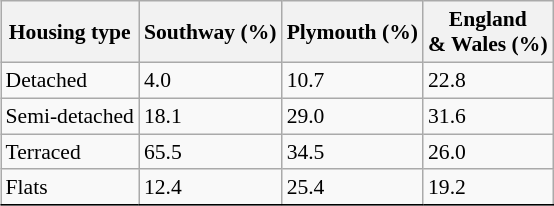<table class="wikitable" border="1" style="float: right; border: 1px solid; font-size: 90%">
<tr>
<th>Housing type</th>
<th>Southway (%)</th>
<th>Plymouth (%)</th>
<th>England<br>& Wales (%)</th>
</tr>
<tr>
<td>Detached</td>
<td>4.0</td>
<td>10.7</td>
<td>22.8</td>
</tr>
<tr>
<td>Semi-detached</td>
<td>18.1</td>
<td>29.0</td>
<td>31.6</td>
</tr>
<tr>
<td>Terraced</td>
<td>65.5</td>
<td>34.5</td>
<td>26.0</td>
</tr>
<tr>
<td>Flats</td>
<td>12.4</td>
<td>25.4</td>
<td>19.2</td>
</tr>
<tr>
</tr>
</table>
